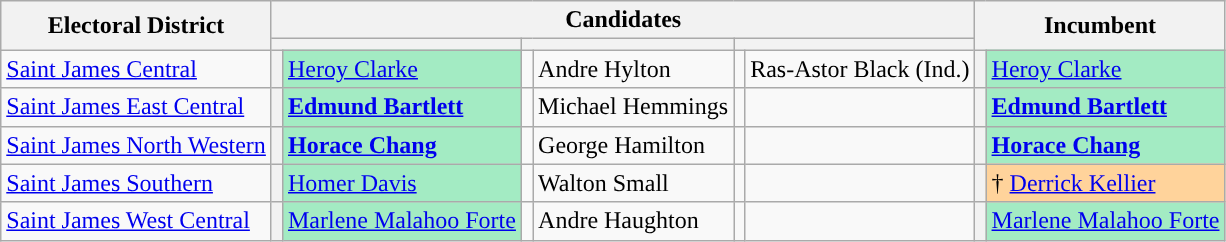<table class="wikitable">
<tr>
<th rowspan="2">Electoral District</th>
<th colspan="6">Candidates</th>
<th colspan="2" rowspan="2">Incumbent</th>
</tr>
<tr>
<th colspan="2" style="background:"><a href='#'></a></th>
<th colspan="2" style="background:"><a href='#'></a></th>
<th colspan="2" style="background:"></th>
</tr>
<tr>
<td><a href='#'>Saint James Central</a></td>
<th style="background:"></th>
<td style="background:#a3ebc3"><a href='#'>Heroy Clarke</a></td>
<td></td>
<td>Andre Hylton</td>
<td></td>
<td>Ras-Astor Black (Ind.)</td>
<th style="background:"></th>
<td style="background:#a3ebc3"><a href='#'>Heroy Clarke</a></td>
</tr>
<tr>
<td><a href='#'>Saint James East Central</a></td>
<th style="background:"></th>
<td style="background:#a3ebc3"><strong><a href='#'>Edmund Bartlett</a></strong></td>
<td></td>
<td>Michael Hemmings</td>
<td></td>
<td></td>
<th style="background:"></th>
<td style="background:#a3ebc3"><strong><a href='#'>Edmund Bartlett</a></strong></td>
</tr>
<tr>
<td><a href='#'>Saint James North Western</a></td>
<th style="background:"></th>
<td style="background:#a3ebc3"><strong><a href='#'>Horace Chang</a></strong></td>
<td></td>
<td>George Hamilton</td>
<td></td>
<td></td>
<th style="background:"></th>
<td style="background:#a3ebc3"><strong><a href='#'>Horace Chang</a></strong></td>
</tr>
<tr>
<td><a href='#'>Saint James Southern</a></td>
<th style="background:"></th>
<td style="background:#a3ebc3"><a href='#'>Homer Davis</a></td>
<td></td>
<td>Walton Small</td>
<td></td>
<td></td>
<th style="background:"></th>
<td style="background:#FFD39B">† <a href='#'>Derrick Kellier</a></td>
</tr>
<tr>
<td><a href='#'>Saint James West Central</a></td>
<th style="background:"></th>
<td style="background:#a3ebc3"><a href='#'>Marlene Malahoo Forte</a></td>
<td></td>
<td>Andre Haughton</td>
<td></td>
<td></td>
<th style="background:"></th>
<td style="background:#a3ebc3"><a href='#'>Marlene Malahoo Forte</a></td>
</tr>
</table>
